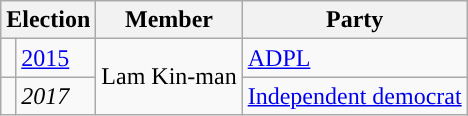<table class="wikitable">
<tr>
<th colspan="2">Election</th>
<th>Member</th>
<th>Party</th>
</tr>
<tr>
<td style="background-color:"></td>
<td><a href='#'>2015</a></td>
<td rowspan=2>Lam Kin-man</td>
<td><a href='#'>ADPL</a></td>
</tr>
<tr>
<td style="background-color:"></td>
<td><em>2017</em></td>
<td><a href='#'>Independent democrat</a></td>
</tr>
</table>
